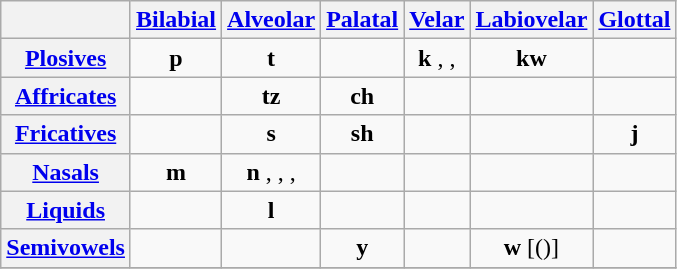<table class="wikitable" style="text-align: center;">
<tr>
<th></th>
<th><a href='#'>Bilabial</a></th>
<th><a href='#'>Alveolar</a></th>
<th><a href='#'>Palatal</a></th>
<th><a href='#'>Velar</a></th>
<th><a href='#'>Labiovelar</a></th>
<th><a href='#'>Glottal</a></th>
</tr>
<tr>
<th><a href='#'>Plosives</a></th>
<td><strong>p</strong></td>
<td><strong>t</strong></td>
<td></td>
<td><strong>k</strong> , , </td>
<td><strong>kw</strong></td>
<td></td>
</tr>
<tr>
<th><a href='#'>Affricates</a></th>
<td></td>
<td><strong>tz</strong> </td>
<td><strong>ch</strong> </td>
<td></td>
<td></td>
<td></td>
</tr>
<tr>
<th><a href='#'>Fricatives</a></th>
<td></td>
<td><strong>s</strong></td>
<td><strong>sh</strong> </td>
<td></td>
<td></td>
<td><strong>j</strong> </td>
</tr>
<tr>
<th><a href='#'>Nasals</a></th>
<td><strong>m</strong></td>
<td><strong>n</strong> , , , </td>
<td></td>
<td></td>
<td></td>
<td></td>
</tr>
<tr>
<th><a href='#'>Liquids</a></th>
<td></td>
<td><strong>l</strong></td>
<td></td>
<td></td>
<td></td>
<td></td>
</tr>
<tr>
<th><a href='#'>Semivowels</a></th>
<td></td>
<td></td>
<td><strong>y</strong> </td>
<td></td>
<td><strong>w</strong> [()]</td>
<td></td>
</tr>
<tr>
</tr>
</table>
